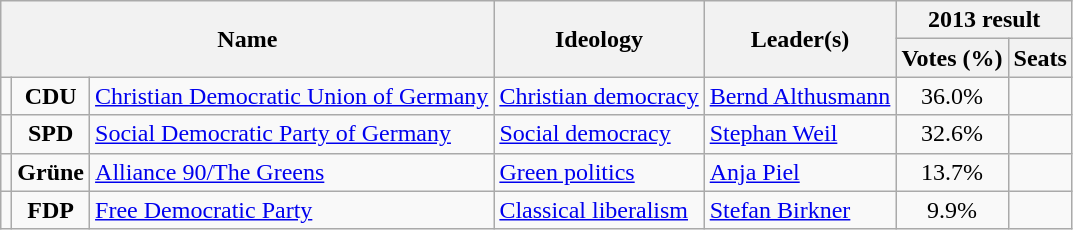<table class="wikitable">
<tr>
<th rowspan=2 colspan=3>Name</th>
<th rowspan=2>Ideology</th>
<th rowspan=2>Leader(s)</th>
<th colspan=2>2013 result</th>
</tr>
<tr>
<th>Votes (%)</th>
<th>Seats</th>
</tr>
<tr>
<td bgcolor=></td>
<td align=center><strong>CDU</strong></td>
<td><a href='#'>Christian Democratic Union of Germany</a><br></td>
<td><a href='#'>Christian democracy</a></td>
<td><a href='#'>Bernd Althusmann</a></td>
<td align=center>36.0%</td>
<td></td>
</tr>
<tr>
<td bgcolor=></td>
<td align=center><strong>SPD</strong></td>
<td><a href='#'>Social Democratic Party of Germany</a><br></td>
<td><a href='#'>Social democracy</a></td>
<td><a href='#'>Stephan Weil</a></td>
<td align=center>32.6%</td>
<td></td>
</tr>
<tr>
<td bgcolor=></td>
<td align=center><strong>Grüne</strong></td>
<td><a href='#'>Alliance 90/The Greens</a><br></td>
<td><a href='#'>Green politics</a></td>
<td><a href='#'>Anja Piel</a></td>
<td align=center>13.7%</td>
<td></td>
</tr>
<tr>
<td bgcolor=></td>
<td align=center><strong>FDP</strong></td>
<td><a href='#'>Free Democratic Party</a><br></td>
<td><a href='#'>Classical liberalism</a></td>
<td><a href='#'>Stefan Birkner</a></td>
<td align=center>9.9%</td>
<td></td>
</tr>
</table>
